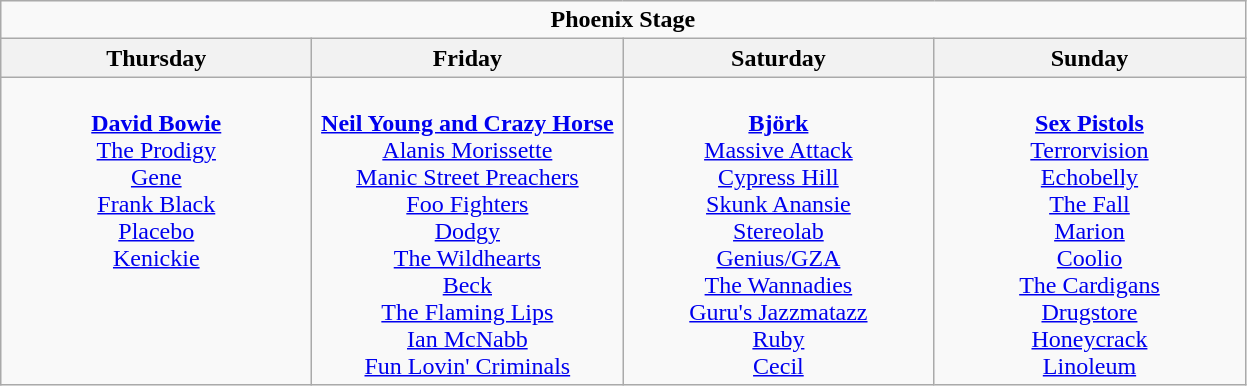<table class="wikitable">
<tr>
<td colspan="4" style="text-align:center;"><strong>Phoenix Stage</strong></td>
</tr>
<tr>
<th>Thursday</th>
<th>Friday</th>
<th>Saturday</th>
<th>Sunday</th>
</tr>
<tr>
<td style="text-align:center; vertical-align:top; width:200px;"><br><strong><a href='#'>David Bowie</a></strong><br>
<a href='#'>The Prodigy</a><br>
<a href='#'>Gene</a><br>
<a href='#'>Frank Black</a><br>
<a href='#'>Placebo</a><br>
<a href='#'>Kenickie</a></td>
<td style="text-align:center; vertical-align:top; width:200px;"><br><strong><a href='#'>Neil Young and Crazy Horse</a></strong><br>
<a href='#'>Alanis Morissette</a><br>
<a href='#'>Manic Street Preachers</a><br>
<a href='#'>Foo Fighters</a><br>
<a href='#'>Dodgy</a><br>
<a href='#'>The Wildhearts</a><br>
<a href='#'>Beck</a><br>
<a href='#'>The Flaming Lips</a><br>
<a href='#'>Ian McNabb</a><br>
<a href='#'>Fun Lovin' Criminals</a></td>
<td style="text-align:center; vertical-align:top; width:200px;"><br><strong><a href='#'>Björk</a></strong><br>
<a href='#'>Massive Attack</a><br>
<a href='#'>Cypress Hill</a><br>
<a href='#'>Skunk Anansie</a><br>
<a href='#'>Stereolab</a><br>
<a href='#'>Genius/GZA</a><br>
<a href='#'>The Wannadies</a><br>
<a href='#'>Guru's Jazzmatazz</a><br>
<a href='#'>Ruby</a><br>
<a href='#'>Cecil</a></td>
<td style="text-align:center; vertical-align:top; width:200px;"><br><strong><a href='#'>Sex Pistols</a></strong><br>
<a href='#'>Terrorvision</a><br>
<a href='#'>Echobelly</a><br>
<a href='#'>The Fall</a><br>
<a href='#'>Marion</a><br>
<a href='#'>Coolio</a><br>
<a href='#'>The Cardigans</a><br>
<a href='#'>Drugstore</a><br>
<a href='#'>Honeycrack</a><br>
<a href='#'>Linoleum</a></td>
</tr>
</table>
